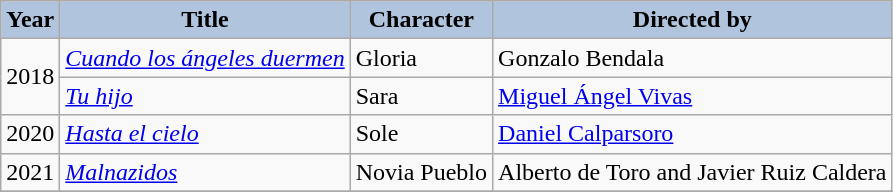<table class="wikitable">
<tr>
<th style="background: #B0C4DE;">Year</th>
<th style="background: #B0C4DE;">Title</th>
<th style="background: #B0C4DE;">Character</th>
<th style="background: #B0C4DE;">Directed by</th>
</tr>
<tr>
<td rowspan="2">2018</td>
<td><em><a href='#'>Cuando los ángeles duermen</a></em></td>
<td>Gloria</td>
<td>Gonzalo Bendala</td>
</tr>
<tr>
<td><em><a href='#'>Tu hijo</a></em></td>
<td>Sara</td>
<td><a href='#'>Miguel Ángel Vivas</a></td>
</tr>
<tr>
<td>2020</td>
<td><em><a href='#'>Hasta el cielo</a></em></td>
<td>Sole</td>
<td><a href='#'>Daniel Calparsoro</a></td>
</tr>
<tr>
<td>2021</td>
<td><em><a href='#'>Malnazidos</a></em></td>
<td>Novia Pueblo</td>
<td>Alberto de Toro and Javier Ruiz Caldera</td>
</tr>
<tr>
</tr>
</table>
